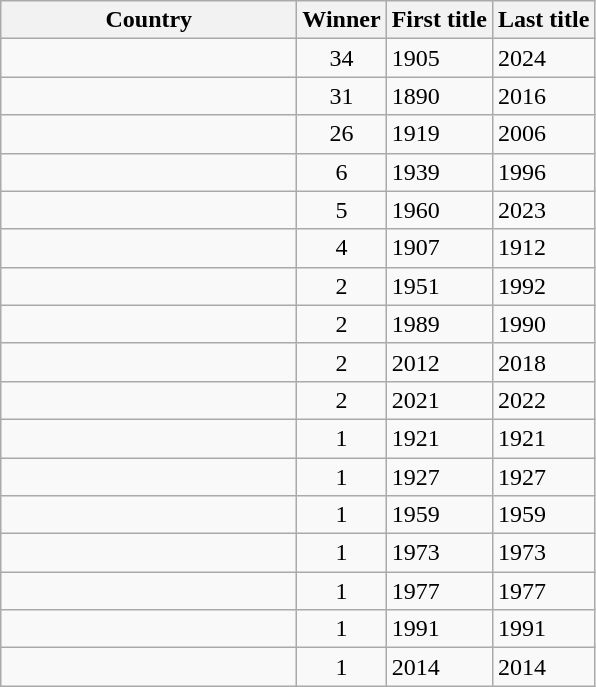<table class="sortable wikitable">
<tr>
<th scope="col" width="190">Country</th>
<th>Winner</th>
<th>First title</th>
<th>Last title</th>
</tr>
<tr>
<td></td>
<td align="center">34</td>
<td>1905</td>
<td>2024</td>
</tr>
<tr>
<td></td>
<td align="center">31</td>
<td>1890</td>
<td>2016</td>
</tr>
<tr>
<td></td>
<td align="center">26</td>
<td>1919</td>
<td>2006</td>
</tr>
<tr>
<td></td>
<td align="center">6</td>
<td>1939</td>
<td>1996</td>
</tr>
<tr>
<td></td>
<td align="center">5</td>
<td>1960</td>
<td>2023</td>
</tr>
<tr>
<td></td>
<td align="center">4</td>
<td>1907</td>
<td>1912</td>
</tr>
<tr>
<td></td>
<td align="center">2</td>
<td>1951</td>
<td>1992</td>
</tr>
<tr>
<td></td>
<td align="center">2</td>
<td>1989</td>
<td>1990</td>
</tr>
<tr>
<td></td>
<td align="center">2</td>
<td>2012</td>
<td>2018</td>
</tr>
<tr>
<td></td>
<td align="center">2</td>
<td>2021</td>
<td>2022</td>
</tr>
<tr>
<td></td>
<td align="center">1</td>
<td>1921</td>
<td>1921</td>
</tr>
<tr>
<td></td>
<td align="center">1</td>
<td>1927</td>
<td>1927</td>
</tr>
<tr>
<td></td>
<td align="center">1</td>
<td>1959</td>
<td>1959</td>
</tr>
<tr>
<td></td>
<td align="center">1</td>
<td>1973</td>
<td>1973</td>
</tr>
<tr>
<td></td>
<td align="center">1</td>
<td>1977</td>
<td>1977</td>
</tr>
<tr>
<td></td>
<td align="center">1</td>
<td>1991</td>
<td>1991</td>
</tr>
<tr>
<td></td>
<td align="center">1</td>
<td>2014</td>
<td>2014</td>
</tr>
</table>
